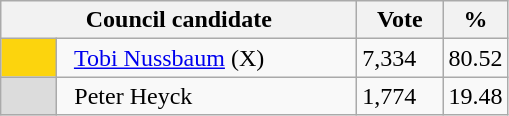<table class="wikitable">
<tr>
<th bgcolor="#DDDDFF" width="230px" colspan="2">Council candidate</th>
<th bgcolor="#DDDDFF" width="50px">Vote</th>
<th bgcolor="#DDDDFF" width="30px">%</th>
</tr>
<tr>
<td bgcolor=#FCD40D width="30px"> </td>
<td>  <a href='#'>Tobi Nussbaum</a> (X)</td>
<td>7,334</td>
<td>80.52</td>
</tr>
<tr>
<td bgcolor=#DCDCDC width="30px"> </td>
<td>  Peter Heyck</td>
<td>1,774</td>
<td>19.48</td>
</tr>
</table>
